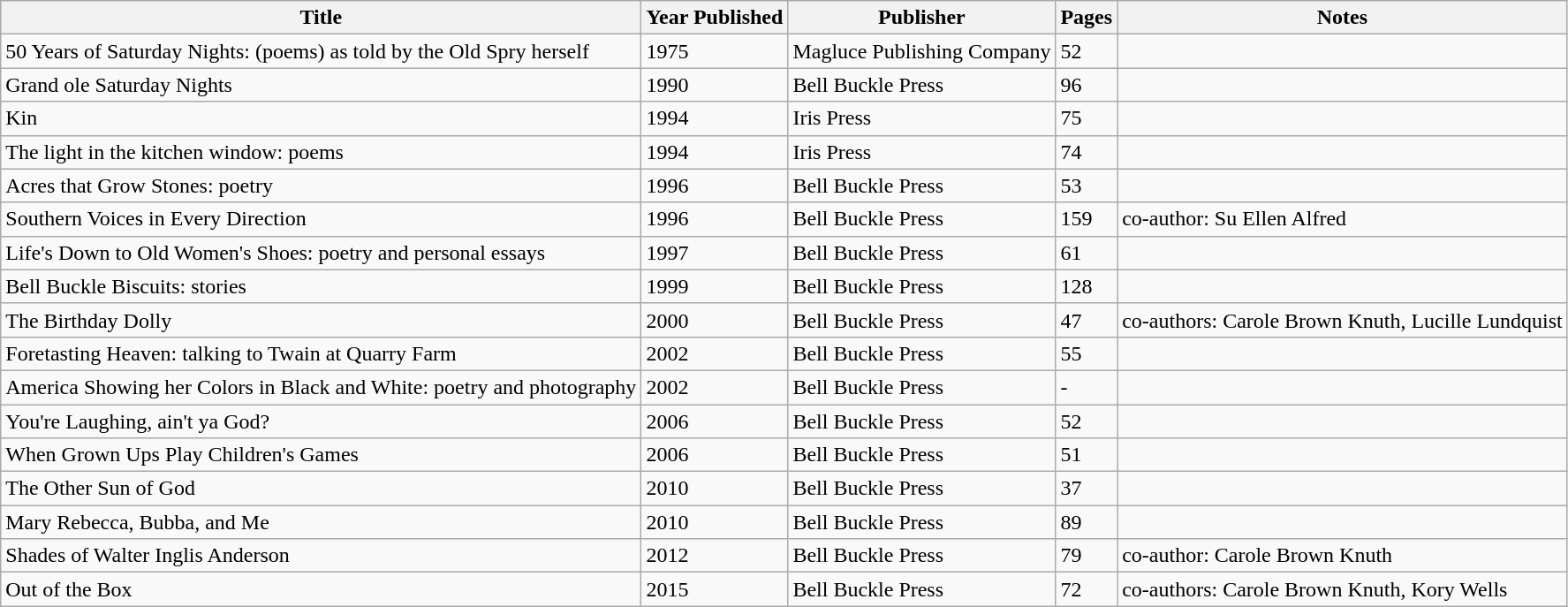<table class="wikitable">
<tr>
<th>Title</th>
<th>Year Published</th>
<th>Publisher</th>
<th>Pages</th>
<th>Notes</th>
</tr>
<tr>
<td>50 Years of Saturday Nights: (poems) as told by the Old Spry herself</td>
<td>1975</td>
<td>Magluce Publishing Company</td>
<td>52</td>
<td></td>
</tr>
<tr>
<td>Grand ole Saturday Nights</td>
<td>1990</td>
<td>Bell Buckle Press</td>
<td>96</td>
<td></td>
</tr>
<tr>
<td>Kin</td>
<td>1994</td>
<td>Iris Press</td>
<td>75</td>
<td></td>
</tr>
<tr>
<td>The light in the kitchen window: poems</td>
<td>1994</td>
<td>Iris Press</td>
<td>74</td>
<td></td>
</tr>
<tr>
<td>Acres that Grow Stones: poetry</td>
<td>1996</td>
<td>Bell Buckle Press</td>
<td>53</td>
<td></td>
</tr>
<tr>
<td>Southern Voices in Every Direction</td>
<td>1996</td>
<td>Bell Buckle Press</td>
<td>159</td>
<td>co-author: Su Ellen Alfred</td>
</tr>
<tr>
<td>Life's Down to Old Women's Shoes: poetry and personal essays</td>
<td>1997</td>
<td>Bell Buckle Press</td>
<td>61</td>
<td></td>
</tr>
<tr>
<td>Bell Buckle Biscuits: stories</td>
<td>1999</td>
<td>Bell Buckle Press</td>
<td>128</td>
<td></td>
</tr>
<tr>
<td>The Birthday Dolly</td>
<td>2000</td>
<td>Bell Buckle Press</td>
<td>47</td>
<td>co-authors: Carole Brown Knuth, Lucille Lundquist</td>
</tr>
<tr>
<td>Foretasting Heaven: talking to Twain at Quarry Farm</td>
<td>2002</td>
<td>Bell Buckle Press</td>
<td>55</td>
<td></td>
</tr>
<tr>
<td>America Showing her Colors in Black and White: poetry and photography</td>
<td>2002</td>
<td>Bell Buckle Press</td>
<td>-</td>
<td></td>
</tr>
<tr>
<td>You're Laughing, ain't ya God?</td>
<td>2006</td>
<td>Bell Buckle Press</td>
<td>52</td>
<td></td>
</tr>
<tr>
<td>When Grown Ups Play Children's Games</td>
<td>2006</td>
<td>Bell Buckle Press</td>
<td>51</td>
<td></td>
</tr>
<tr>
<td>The Other Sun of God</td>
<td>2010</td>
<td>Bell Buckle Press</td>
<td>37</td>
<td></td>
</tr>
<tr>
<td>Mary Rebecca, Bubba, and Me</td>
<td>2010</td>
<td>Bell Buckle Press</td>
<td>89</td>
<td></td>
</tr>
<tr>
<td>Shades of Walter Inglis Anderson</td>
<td>2012</td>
<td>Bell Buckle Press</td>
<td>79</td>
<td>co-author: Carole Brown Knuth</td>
</tr>
<tr>
<td>Out of the Box</td>
<td>2015</td>
<td>Bell Buckle Press</td>
<td>72</td>
<td>co-authors: Carole Brown Knuth, Kory Wells</td>
</tr>
</table>
